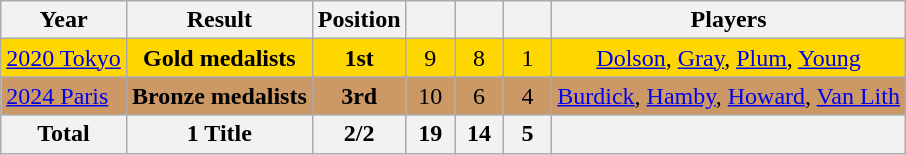<table class="wikitable" style="text-align: center;">
<tr>
<th>Year</th>
<th>Result</th>
<th>Position</th>
<th width=25px></th>
<th width=25px></th>
<th width=25px></th>
<th>Players</th>
</tr>
<tr bgcolor=gold>
<td style="text-align: left;"> <a href='#'>2020 Tokyo</a></td>
<td><strong>Gold medalists</strong></td>
<td><strong>1st</strong></td>
<td>9</td>
<td>8</td>
<td>1</td>
<td><a href='#'>Dolson</a>, <a href='#'>Gray</a>, <a href='#'>Plum</a>, <a href='#'>Young</a></td>
</tr>
<tr bgcolor=cc9966>
<td style="text-align: left;"> <a href='#'>2024 Paris</a></td>
<td><strong>Bronze medalists</strong></td>
<td><strong>3rd</strong></td>
<td>10</td>
<td>6</td>
<td>4</td>
<td><a href='#'>Burdick</a>, <a href='#'>Hamby</a>, <a href='#'>Howard</a>, <a href='#'>Van Lith</a></td>
</tr>
<tr>
<th>Total</th>
<th>1 Title</th>
<th>2/2</th>
<th>19</th>
<th>14</th>
<th>5</th>
<th></th>
</tr>
</table>
